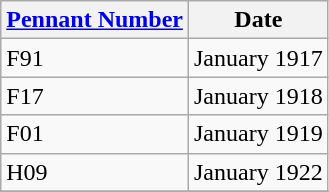<table class="wikitable" style="text-align:left">
<tr>
<th><a href='#'>Pennant Number</a></th>
<th>Date</th>
</tr>
<tr>
<td>F91</td>
<td>January 1917</td>
</tr>
<tr>
<td>F17</td>
<td>January 1918</td>
</tr>
<tr>
<td>F01</td>
<td>January 1919</td>
</tr>
<tr>
<td>H09</td>
<td>January 1922</td>
</tr>
<tr>
</tr>
</table>
